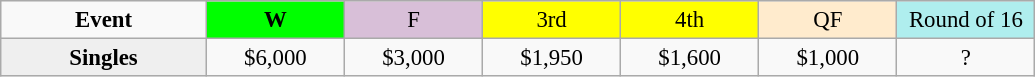<table class=wikitable style=font-size:95%;text-align:center>
<tr>
<td style="width:130px"><strong>Event</strong></td>
<td style="width:85px; background:lime"><strong>W</strong></td>
<td style="width:85px; background:thistle">F</td>
<td style="width:85px; background:#ffff00">3rd</td>
<td style="width:85px; background:#ffff00">4th</td>
<td style="width:85px; background:#ffebcd">QF</td>
<td style="width:85px; background:#afeeee">Round of 16</td>
</tr>
<tr>
<th style=background:#efefef>Singles </th>
<td>$6,000</td>
<td>$3,000</td>
<td>$1,950</td>
<td>$1,600</td>
<td>$1,000</td>
<td>?</td>
</tr>
</table>
